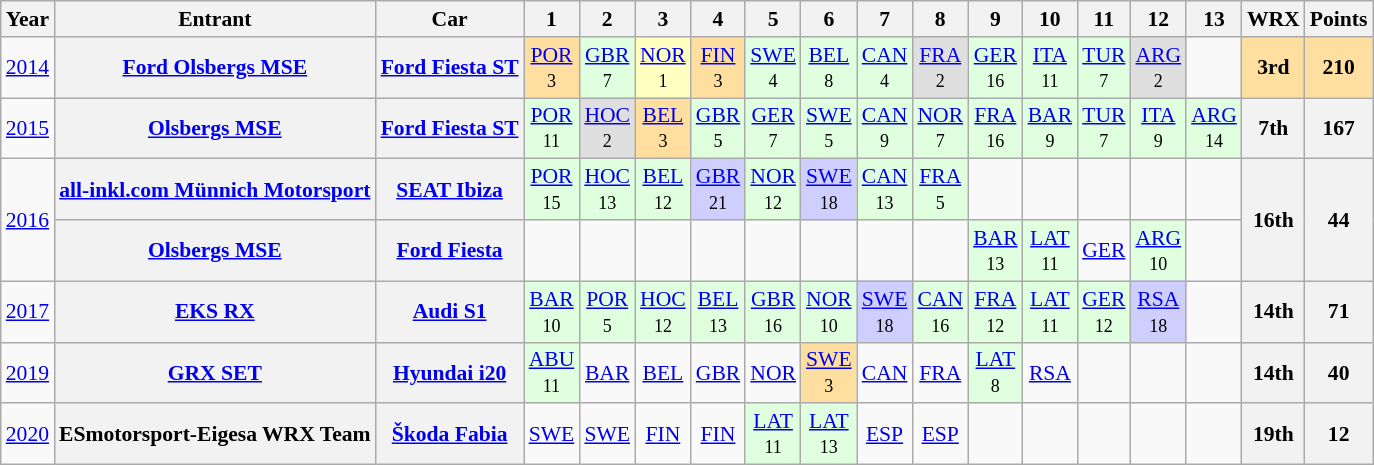<table class="wikitable" border="1" style="text-align:center; font-size:90%;">
<tr valign="top">
<th>Year</th>
<th>Entrant</th>
<th>Car</th>
<th>1</th>
<th>2</th>
<th>3</th>
<th>4</th>
<th>5</th>
<th>6</th>
<th>7</th>
<th>8</th>
<th>9</th>
<th>10</th>
<th>11</th>
<th>12</th>
<th>13</th>
<th>WRX</th>
<th>Points</th>
</tr>
<tr>
<td><a href='#'>2014</a></td>
<th><a href='#'>Ford Olsbergs MSE</a></th>
<th><a href='#'>Ford Fiesta ST</a></th>
<td style="background:#FFDF9F;"><a href='#'>POR</a><br><small>3</small></td>
<td style="background:#DFFFDF;"><a href='#'>GBR</a><br><small>7</small></td>
<td style="background:#FFFFBF;"><a href='#'>NOR</a><br><small>1</small></td>
<td style="background:#FFDF9F;"><a href='#'>FIN</a><br><small>3</small></td>
<td style="background:#DFFFDF;"><a href='#'>SWE</a><br><small>4</small></td>
<td style="background:#DFFFDF;"><a href='#'>BEL</a><br><small>8</small></td>
<td style="background:#DFFFDF;"><a href='#'>CAN</a><br><small>4</small></td>
<td style="background:#DFDFDF;"><a href='#'>FRA</a><br><small>2</small></td>
<td style="background:#DFFFDF;"><a href='#'>GER</a><br><small>16</small></td>
<td style="background:#DFFFDF;"><a href='#'>ITA</a><br><small>11</small></td>
<td style="background:#DFFFDF;"><a href='#'>TUR</a><br><small>7</small></td>
<td style="background:#DFDFDF;"><a href='#'>ARG</a><br><small>2</small></td>
<td></td>
<th style="background:#FFDF9F;">3rd</th>
<th style="background:#FFDF9F;">210</th>
</tr>
<tr>
<td><a href='#'>2015</a></td>
<th><a href='#'>Olsbergs MSE</a></th>
<th><a href='#'>Ford Fiesta ST</a></th>
<td style="background:#DFFFDF;"><a href='#'>POR</a><br><small>11</small></td>
<td style="background:#DFDFDF;"><a href='#'>HOC</a><br><small>2</small></td>
<td style="background:#FFDF9F;"><a href='#'>BEL</a><br><small>3</small></td>
<td style="background:#DFFFDF;"><a href='#'>GBR</a><br><small>5</small></td>
<td style="background:#DFFFDF;"><a href='#'>GER</a><br><small>7</small></td>
<td style="background:#DFFFDF;"><a href='#'>SWE</a><br><small>5</small></td>
<td style="background:#DFFFDF;"><a href='#'>CAN</a><br><small>9</small></td>
<td style="background:#DFFFDF;"><a href='#'>NOR</a><br><small>7</small></td>
<td style="background:#DFFFDF;"><a href='#'>FRA</a><br><small>16</small></td>
<td style="background:#DFFFDF;"><a href='#'>BAR</a><br><small>9</small></td>
<td style="background:#DFFFDF;"><a href='#'>TUR</a><br><small>7</small></td>
<td style="background:#DFFFDF;"><a href='#'>ITA</a><br><small>9</small></td>
<td style="background:#DFFFDF;"><a href='#'>ARG</a><br><small>14</small></td>
<th>7th</th>
<th>167</th>
</tr>
<tr>
<td rowspan=2><a href='#'>2016</a></td>
<th><a href='#'>all-inkl.com Münnich Motorsport</a></th>
<th><a href='#'>SEAT Ibiza</a></th>
<td style="background:#DFFFDF;"><a href='#'>POR</a><br><small>15</small></td>
<td style="background:#DFFFDF;"><a href='#'>HOC</a><br><small>13</small></td>
<td style="background:#DFFFDF;"><a href='#'>BEL</a><br><small>12</small></td>
<td style="background:#CFCFFF;"><a href='#'>GBR</a><br><small>21</small></td>
<td style="background:#DFFFDF;"><a href='#'>NOR</a><br><small>12</small></td>
<td style="background:#CFCFFF;"><a href='#'>SWE</a><br><small>18</small></td>
<td style="background:#DFFFDF;"><a href='#'>CAN</a><br><small>13</small></td>
<td style="background:#DFFFDF;"><a href='#'>FRA</a><br><small>5</small></td>
<td></td>
<td></td>
<td></td>
<td></td>
<td></td>
<th rowspan=2>16th</th>
<th rowspan=2>44</th>
</tr>
<tr>
<th><a href='#'>Olsbergs MSE</a></th>
<th><a href='#'>Ford Fiesta</a></th>
<td></td>
<td></td>
<td></td>
<td></td>
<td></td>
<td></td>
<td></td>
<td></td>
<td style="background:#DFFFDF;"><a href='#'>BAR</a><br><small>13</small></td>
<td style="background:#DFFFDF;"><a href='#'>LAT</a><br><small>11</small></td>
<td><a href='#'>GER</a><br><small></small></td>
<td style="background:#DFFFDF;"><a href='#'>ARG</a><br><small>10</small></td>
<td></td>
</tr>
<tr>
<td><a href='#'>2017</a></td>
<th><a href='#'>EKS RX</a></th>
<th><a href='#'>Audi S1</a></th>
<td style="background:#DFFFDF;"><a href='#'>BAR</a><br><small>10</small></td>
<td style="background:#DFFFDF;"><a href='#'>POR</a><br><small>5</small></td>
<td style="background:#DFFFDF;"><a href='#'>HOC</a><br><small>12</small></td>
<td style="background:#DFFFDF;"><a href='#'>BEL</a><br><small>13</small></td>
<td style="background:#DFFFDF;"><a href='#'>GBR</a><br><small>16</small></td>
<td style="background:#DFFFDF;"><a href='#'>NOR</a><br><small>10</small></td>
<td style="background:#CFCFFF;"><a href='#'>SWE</a><br><small>18</small></td>
<td style="background:#DFFFDF;"><a href='#'>CAN</a><br><small>16</small></td>
<td style="background:#DFFFDF;"><a href='#'>FRA</a><br><small>12</small></td>
<td style="background:#DFFFDF;"><a href='#'>LAT</a><br><small>11</small></td>
<td style="background:#DFFFDF;"><a href='#'>GER</a><br><small>12</small></td>
<td style="background:#CFCFFF;"><a href='#'>RSA</a><br><small>18</small></td>
<td></td>
<th>14th</th>
<th>71</th>
</tr>
<tr>
<td><a href='#'>2019</a></td>
<th><a href='#'>GRX SET</a></th>
<th><a href='#'>Hyundai i20</a></th>
<td style="background:#DFFFDF;"><a href='#'>ABU</a><br><small>11</small></td>
<td><a href='#'>BAR</a></td>
<td><a href='#'>BEL</a></td>
<td><a href='#'>GBR</a></td>
<td><a href='#'>NOR</a></td>
<td style="background:#FFDF9F;"><a href='#'>SWE</a><br><small>3</small></td>
<td><a href='#'>CAN</a></td>
<td><a href='#'>FRA</a></td>
<td style="background:#DFFFDF;"><a href='#'>LAT</a><br><small>8</small></td>
<td><a href='#'>RSA</a></td>
<td></td>
<td></td>
<td></td>
<th>14th</th>
<th>40</th>
</tr>
<tr>
<td><a href='#'>2020</a></td>
<th>ESmotorsport-Eigesa WRX Team</th>
<th><a href='#'>Škoda Fabia</a></th>
<td><a href='#'>SWE</a></td>
<td><a href='#'>SWE</a></td>
<td><a href='#'>FIN</a></td>
<td><a href='#'>FIN</a></td>
<td style="background:#DFFFDF;"><a href='#'>LAT</a><br><small>11</small></td>
<td style="background:#DFFFDF;"><a href='#'>LAT</a><br><small>13</small></td>
<td><a href='#'>ESP</a></td>
<td><a href='#'>ESP</a></td>
<td></td>
<td></td>
<td></td>
<td></td>
<td></td>
<th>19th</th>
<th>12</th>
</tr>
</table>
